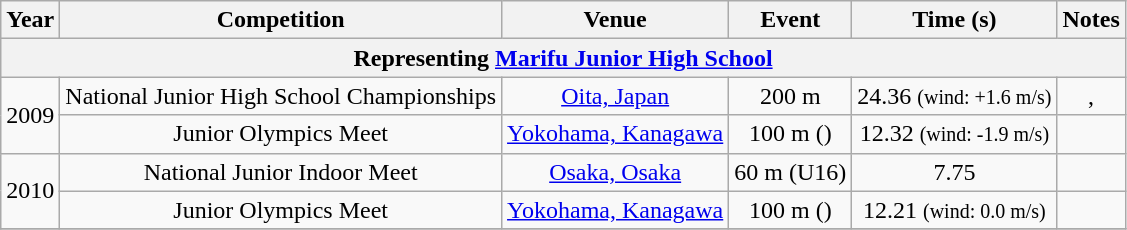<table class="wikitable sortable" style=text-align:center>
<tr>
<th>Year</th>
<th>Competition</th>
<th>Venue</th>
<th>Event</th>
<th>Time (s)</th>
<th>Notes</th>
</tr>
<tr>
<th colspan="6">Representing <a href='#'>Marifu Junior High School</a></th>
</tr>
<tr>
<td rowspan=2>2009</td>
<td>National Junior High School Championships</td>
<td><a href='#'>Oita, Japan</a></td>
<td>200 m</td>
<td>24.36 <small>(wind: +1.6 m/s)</small></td>
<td>, </td>
</tr>
<tr>
<td>Junior Olympics Meet</td>
<td><a href='#'>Yokohama, Kanagawa</a></td>
<td>100 m ()</td>
<td>12.32 <small>(wind: -1.9 m/s)</small></td>
<td></td>
</tr>
<tr>
<td rowspan=2>2010</td>
<td>National Junior Indoor Meet</td>
<td><a href='#'>Osaka, Osaka</a></td>
<td>60 m (U16)</td>
<td>7.75</td>
<td></td>
</tr>
<tr>
<td>Junior Olympics Meet</td>
<td><a href='#'>Yokohama, Kanagawa</a></td>
<td>100 m ()</td>
<td>12.21 <small>(wind: 0.0 m/s)</small></td>
<td></td>
</tr>
<tr>
</tr>
</table>
